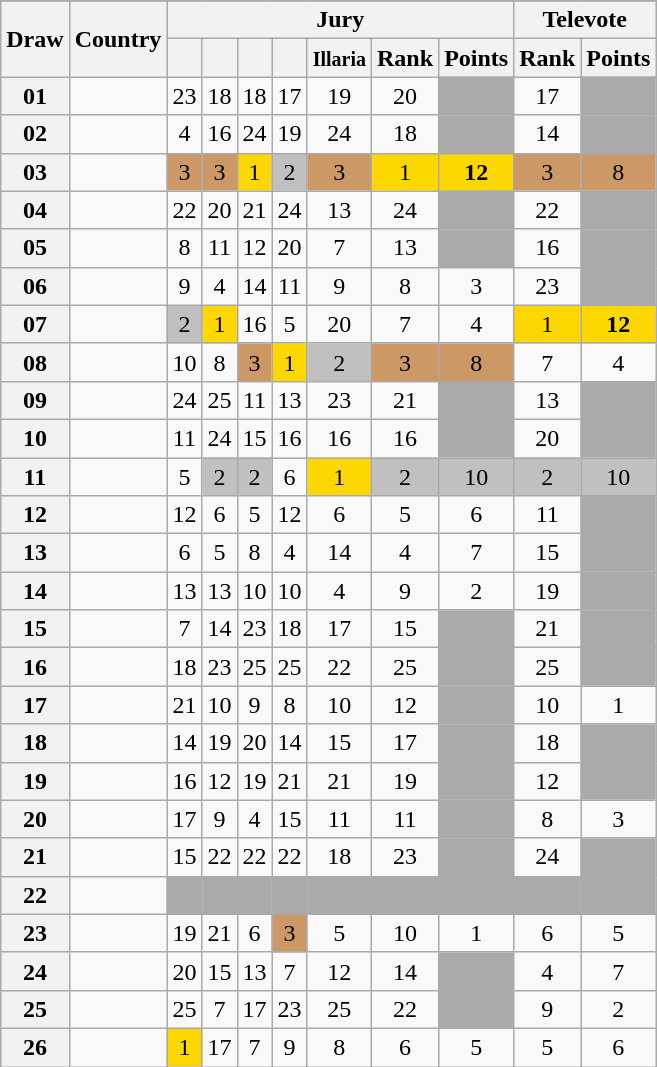<table class="sortable wikitable collapsible plainrowheaders" style="text-align:center;">
<tr>
</tr>
<tr>
<th scope="col" rowspan="2">Draw</th>
<th scope="col" rowspan="2">Country</th>
<th scope="col" colspan="7">Jury</th>
<th scope="col" colspan="2">Televote</th>
</tr>
<tr>
<th scope="col"><small></small></th>
<th scope="col"><small></small></th>
<th scope="col"><small></small></th>
<th scope="col"><small></small></th>
<th scope="col"><small>Illaria</small></th>
<th scope="col">Rank</th>
<th scope="col">Points</th>
<th scope="col">Rank</th>
<th scope="col">Points</th>
</tr>
<tr>
<th scope="row" style="text-align:center;">01</th>
<td style="text-align:left;"></td>
<td>23</td>
<td>18</td>
<td>18</td>
<td>17</td>
<td>19</td>
<td>20</td>
<td style="background:#AAAAAA;"></td>
<td>17</td>
<td style="background:#AAAAAA;"></td>
</tr>
<tr>
<th scope="row" style="text-align:center;">02</th>
<td style="text-align:left;"></td>
<td>4</td>
<td>16</td>
<td>24</td>
<td>19</td>
<td>24</td>
<td>18</td>
<td style="background:#AAAAAA;"></td>
<td>14</td>
<td style="background:#AAAAAA;"></td>
</tr>
<tr>
<th scope="row" style="text-align:center;">03</th>
<td style="text-align:left;"></td>
<td style="background:#CC9966;">3</td>
<td style="background:#CC9966;">3</td>
<td style="background:gold;">1</td>
<td style="background:silver;">2</td>
<td style="background:#CC9966;">3</td>
<td style="background:gold;">1</td>
<td style="background:gold;"><strong>12</strong></td>
<td style="background:#CC9966;">3</td>
<td style="background:#CC9966;">8</td>
</tr>
<tr>
<th scope="row" style="text-align:center;">04</th>
<td style="text-align:left;"></td>
<td>22</td>
<td>20</td>
<td>21</td>
<td>24</td>
<td>13</td>
<td>24</td>
<td style="background:#AAAAAA;"></td>
<td>22</td>
<td style="background:#AAAAAA;"></td>
</tr>
<tr>
<th scope="row" style="text-align:center;">05</th>
<td style="text-align:left;"></td>
<td>8</td>
<td>11</td>
<td>12</td>
<td>20</td>
<td>7</td>
<td>13</td>
<td style="background:#AAAAAA;"></td>
<td>16</td>
<td style="background:#AAAAAA;"></td>
</tr>
<tr>
<th scope="row" style="text-align:center;">06</th>
<td style="text-align:left;"></td>
<td>9</td>
<td>4</td>
<td>14</td>
<td>11</td>
<td>9</td>
<td>8</td>
<td>3</td>
<td>23</td>
<td style="background:#AAAAAA;"></td>
</tr>
<tr>
<th scope="row" style="text-align:center;">07</th>
<td style="text-align:left;"></td>
<td style="background:silver;">2</td>
<td style="background:gold;">1</td>
<td>16</td>
<td>5</td>
<td>20</td>
<td>7</td>
<td>4</td>
<td style="background:gold;">1</td>
<td style="background:gold;"><strong>12</strong></td>
</tr>
<tr>
<th scope="row" style="text-align:center;">08</th>
<td style="text-align:left;"></td>
<td>10</td>
<td>8</td>
<td style="background:#CC9966;">3</td>
<td style="background:gold;">1</td>
<td style="background:silver;">2</td>
<td style="background:#CC9966;">3</td>
<td style="background:#CC9966;">8</td>
<td>7</td>
<td>4</td>
</tr>
<tr>
<th scope="row" style="text-align:center;">09</th>
<td style="text-align:left;"></td>
<td>24</td>
<td>25</td>
<td>11</td>
<td>13</td>
<td>23</td>
<td>21</td>
<td style="background:#AAAAAA;"></td>
<td>13</td>
<td style="background:#AAAAAA;"></td>
</tr>
<tr>
<th scope="row" style="text-align:center;">10</th>
<td style="text-align:left;"></td>
<td>11</td>
<td>24</td>
<td>15</td>
<td>16</td>
<td>16</td>
<td>16</td>
<td style="background:#AAAAAA;"></td>
<td>20</td>
<td style="background:#AAAAAA;"></td>
</tr>
<tr>
<th scope="row" style="text-align:center;">11</th>
<td style="text-align:left;"></td>
<td>5</td>
<td style="background:silver;">2</td>
<td style="background:silver;">2</td>
<td>6</td>
<td style="background:gold;">1</td>
<td style="background:silver;">2</td>
<td style="background:silver;">10</td>
<td style="background:silver;">2</td>
<td style="background:silver;">10</td>
</tr>
<tr>
<th scope="row" style="text-align:center;">12</th>
<td style="text-align:left;"></td>
<td>12</td>
<td>6</td>
<td>5</td>
<td>12</td>
<td>6</td>
<td>5</td>
<td>6</td>
<td>11</td>
<td style="background:#AAAAAA;"></td>
</tr>
<tr>
<th scope="row" style="text-align:center;">13</th>
<td style="text-align:left;"></td>
<td>6</td>
<td>5</td>
<td>8</td>
<td>4</td>
<td>14</td>
<td>4</td>
<td>7</td>
<td>15</td>
<td style="background:#AAAAAA;"></td>
</tr>
<tr>
<th scope="row" style="text-align:center;">14</th>
<td style="text-align:left;"></td>
<td>13</td>
<td>13</td>
<td>10</td>
<td>10</td>
<td>4</td>
<td>9</td>
<td>2</td>
<td>19</td>
<td style="background:#AAAAAA;"></td>
</tr>
<tr>
<th scope="row" style="text-align:center;">15</th>
<td style="text-align:left;"></td>
<td>7</td>
<td>14</td>
<td>23</td>
<td>18</td>
<td>17</td>
<td>15</td>
<td style="background:#AAAAAA;"></td>
<td>21</td>
<td style="background:#AAAAAA;"></td>
</tr>
<tr>
<th scope="row" style="text-align:center;">16</th>
<td style="text-align:left;"></td>
<td>18</td>
<td>23</td>
<td>25</td>
<td>25</td>
<td>22</td>
<td>25</td>
<td style="background:#AAAAAA;"></td>
<td>25</td>
<td style="background:#AAAAAA;"></td>
</tr>
<tr>
<th scope="row" style="text-align:center;">17</th>
<td style="text-align:left;"></td>
<td>21</td>
<td>10</td>
<td>9</td>
<td>8</td>
<td>10</td>
<td>12</td>
<td style="background:#AAAAAA;"></td>
<td>10</td>
<td>1</td>
</tr>
<tr>
<th scope="row" style="text-align:center;">18</th>
<td style="text-align:left;"></td>
<td>14</td>
<td>19</td>
<td>20</td>
<td>14</td>
<td>15</td>
<td>17</td>
<td style="background:#AAAAAA;"></td>
<td>18</td>
<td style="background:#AAAAAA;"></td>
</tr>
<tr>
<th scope="row" style="text-align:center;">19</th>
<td style="text-align:left;"></td>
<td>16</td>
<td>12</td>
<td>19</td>
<td>21</td>
<td>21</td>
<td>19</td>
<td style="background:#AAAAAA;"></td>
<td>12</td>
<td style="background:#AAAAAA;"></td>
</tr>
<tr>
<th scope="row" style="text-align:center;">20</th>
<td style="text-align:left;"></td>
<td>17</td>
<td>9</td>
<td>4</td>
<td>15</td>
<td>11</td>
<td>11</td>
<td style="background:#AAAAAA;"></td>
<td>8</td>
<td>3</td>
</tr>
<tr>
<th scope="row" style="text-align:center;">21</th>
<td style="text-align:left;"></td>
<td>15</td>
<td>22</td>
<td>22</td>
<td>22</td>
<td>18</td>
<td>23</td>
<td style="background:#AAAAAA;"></td>
<td>24</td>
<td style="background:#AAAAAA;"></td>
</tr>
<tr class="sortbottom">
<th scope="row" style="text-align:center;">22</th>
<td style="text-align:left;"></td>
<td style="background:#AAAAAA;"></td>
<td style="background:#AAAAAA;"></td>
<td style="background:#AAAAAA;"></td>
<td style="background:#AAAAAA;"></td>
<td style="background:#AAAAAA;"></td>
<td style="background:#AAAAAA;"></td>
<td style="background:#AAAAAA;"></td>
<td style="background:#AAAAAA;"></td>
<td style="background:#AAAAAA;"></td>
</tr>
<tr>
<th scope="row" style="text-align:center;">23</th>
<td style="text-align:left;"></td>
<td>19</td>
<td>21</td>
<td>6</td>
<td style="background:#CC9966;">3</td>
<td>5</td>
<td>10</td>
<td>1</td>
<td>6</td>
<td>5</td>
</tr>
<tr>
<th scope="row" style="text-align:center;">24</th>
<td style="text-align:left;"></td>
<td>20</td>
<td>15</td>
<td>13</td>
<td>7</td>
<td>12</td>
<td>14</td>
<td style="background:#AAAAAA;"></td>
<td>4</td>
<td>7</td>
</tr>
<tr>
<th scope="row" style="text-align:center;">25</th>
<td style="text-align:left;"></td>
<td>25</td>
<td>7</td>
<td>17</td>
<td>23</td>
<td>25</td>
<td>22</td>
<td style="background:#AAAAAA;"></td>
<td>9</td>
<td>2</td>
</tr>
<tr>
<th scope="row" style="text-align:center;">26</th>
<td style="text-align:left;"></td>
<td style="background:gold;">1</td>
<td>17</td>
<td>7</td>
<td>9</td>
<td>8</td>
<td>6</td>
<td>5</td>
<td>5</td>
<td>6</td>
</tr>
</table>
